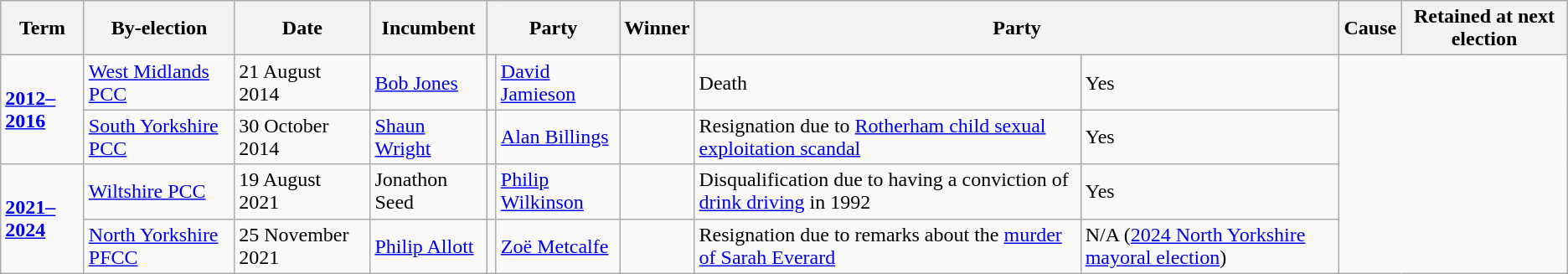<table class="wikitable" colspan=10|>
<tr>
<th>Term</th>
<th>By-election</th>
<th>Date</th>
<th>Incumbent</th>
<th colspan="2">Party</th>
<th>Winner</th>
<th colspan="2">Party</th>
<th>Cause</th>
<th>Retained at next election</th>
</tr>
<tr>
<td rowspan="2"><strong><a href='#'>2012–2016</a></strong></td>
<td><a href='#'>West Midlands PCC</a></td>
<td>21 August 2014</td>
<td><a href='#'>Bob Jones</a></td>
<td></td>
<td><a href='#'>David Jamieson</a></td>
<td></td>
<td>Death</td>
<td>Yes</td>
</tr>
<tr>
<td><a href='#'>South Yorkshire PCC</a></td>
<td>30 October 2014</td>
<td><a href='#'>Shaun Wright</a></td>
<td></td>
<td><a href='#'>Alan Billings</a></td>
<td></td>
<td>Resignation due to <a href='#'>Rotherham child sexual exploitation scandal</a></td>
<td>Yes</td>
</tr>
<tr>
<td rowspan="2"><strong><a href='#'>2021–2024</a></strong></td>
<td><a href='#'>Wiltshire PCC</a></td>
<td>19 August 2021</td>
<td>Jonathon Seed</td>
<td></td>
<td><a href='#'>Philip Wilkinson</a></td>
<td></td>
<td>Disqualification due to having a conviction of <a href='#'>drink driving</a> in 1992</td>
<td>Yes</td>
</tr>
<tr>
<td><a href='#'>North Yorkshire PFCC</a></td>
<td>25 November 2021</td>
<td><a href='#'>Philip Allott</a></td>
<td></td>
<td><a href='#'>Zoë Metcalfe</a></td>
<td></td>
<td>Resignation due to remarks about the <a href='#'>murder of Sarah Everard</a></td>
<td>N/A (<a href='#'>2024 North Yorkshire mayoral election</a>)</td>
</tr>
</table>
